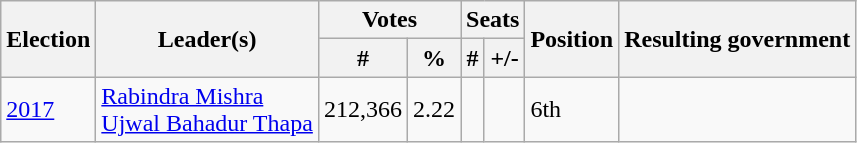<table class="wikitable">
<tr>
<th rowspan="2">Election</th>
<th rowspan="2">Leader(s)</th>
<th colspan="2">Votes</th>
<th colspan="2">Seats</th>
<th rowspan="2">Position</th>
<th rowspan="2">Resulting government</th>
</tr>
<tr>
<th>#</th>
<th>%</th>
<th>#</th>
<th>+/-</th>
</tr>
<tr>
<td><a href='#'>2017</a></td>
<td><a href='#'>Rabindra Mishra</a><br><a href='#'>Ujwal Bahadur Thapa</a></td>
<td>212,366</td>
<td>2.22</td>
<td></td>
<td></td>
<td>6th</td>
<td></td>
</tr>
</table>
